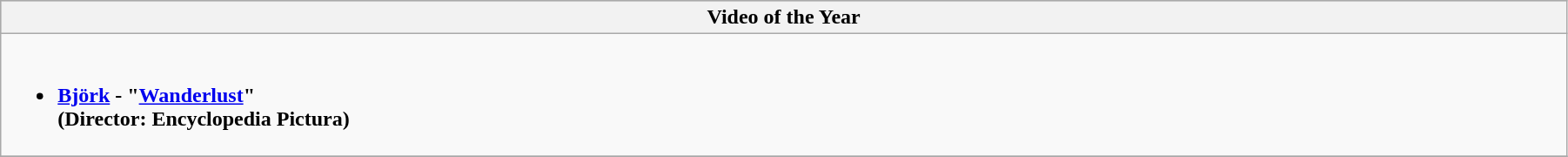<table class="wikitable" style="width:95%">
<tr bgcolor="#bebebe">
<th width="100%">Video of the Year</th>
</tr>
<tr>
<td valign="top"><br><ul><li><strong><a href='#'>Björk</a> - "<a href='#'>Wanderlust</a>" <br>(Director: Encyclopedia Pictura)</strong></li></ul></td>
</tr>
<tr>
</tr>
</table>
